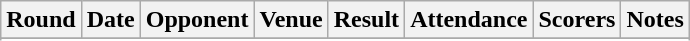<table Class="wikitable">
<tr>
<th>Round</th>
<th>Date</th>
<th>Opponent</th>
<th>Venue</th>
<th>Result</th>
<th>Attendance</th>
<th>Scorers</th>
<th>Notes</th>
</tr>
<tr>
</tr>
<tr style="background: #ddffdd;">
</tr>
<tr>
</tr>
<tr style="background: #ffffdd;">
</tr>
<tr>
</tr>
<tr style="background: #ddffdd;">
</tr>
<tr>
</tr>
<tr style="background: #ffffdd;">
</tr>
<tr>
</tr>
<tr style="background: #ddffdd;">
</tr>
<tr>
</tr>
<tr style="background: #ffdddd;">
</tr>
<tr>
</tr>
</table>
